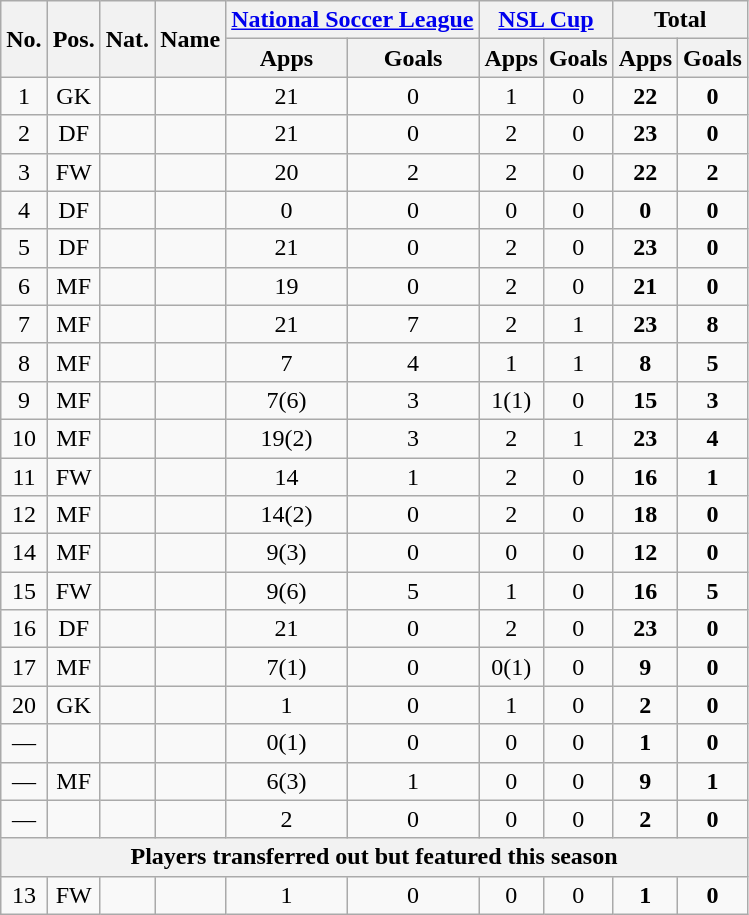<table class="wikitable sortable" style="text-align:center">
<tr>
<th rowspan="2">No.</th>
<th rowspan="2">Pos.</th>
<th rowspan="2">Nat.</th>
<th rowspan="2">Name</th>
<th colspan="2"><a href='#'>National Soccer League</a></th>
<th colspan="2"><a href='#'>NSL Cup</a></th>
<th colspan="2">Total</th>
</tr>
<tr>
<th>Apps</th>
<th>Goals</th>
<th>Apps</th>
<th>Goals</th>
<th>Apps</th>
<th>Goals</th>
</tr>
<tr>
<td>1</td>
<td>GK</td>
<td></td>
<td align=left></td>
<td>21</td>
<td>0</td>
<td>1</td>
<td>0</td>
<td><strong>22</strong></td>
<td><strong>0</strong></td>
</tr>
<tr>
<td>2</td>
<td>DF</td>
<td></td>
<td align=left></td>
<td>21</td>
<td>0</td>
<td>2</td>
<td>0</td>
<td><strong>23</strong></td>
<td><strong>0</strong></td>
</tr>
<tr>
<td>3</td>
<td>FW</td>
<td></td>
<td align=left></td>
<td>20</td>
<td>2</td>
<td>2</td>
<td>0</td>
<td><strong>22</strong></td>
<td><strong>2</strong></td>
</tr>
<tr>
<td>4</td>
<td>DF</td>
<td></td>
<td align=left></td>
<td>0</td>
<td>0</td>
<td>0</td>
<td>0</td>
<td><strong>0</strong></td>
<td><strong>0</strong></td>
</tr>
<tr>
<td>5</td>
<td>DF</td>
<td></td>
<td align=left></td>
<td>21</td>
<td>0</td>
<td>2</td>
<td>0</td>
<td><strong>23</strong></td>
<td><strong>0</strong></td>
</tr>
<tr>
<td>6</td>
<td>MF</td>
<td></td>
<td align=left></td>
<td>19</td>
<td>0</td>
<td>2</td>
<td>0</td>
<td><strong>21</strong></td>
<td><strong>0</strong></td>
</tr>
<tr>
<td>7</td>
<td>MF</td>
<td></td>
<td align=left></td>
<td>21</td>
<td>7</td>
<td>2</td>
<td>1</td>
<td><strong>23</strong></td>
<td><strong>8</strong></td>
</tr>
<tr>
<td>8</td>
<td>MF</td>
<td></td>
<td align=left></td>
<td>7</td>
<td>4</td>
<td>1</td>
<td>1</td>
<td><strong>8</strong></td>
<td><strong>5</strong></td>
</tr>
<tr>
<td>9</td>
<td>MF</td>
<td></td>
<td align=left></td>
<td>7(6)</td>
<td>3</td>
<td>1(1)</td>
<td>0</td>
<td><strong>15</strong></td>
<td><strong>3</strong></td>
</tr>
<tr>
<td>10</td>
<td>MF</td>
<td></td>
<td align=left></td>
<td>19(2)</td>
<td>3</td>
<td>2</td>
<td>1</td>
<td><strong>23</strong></td>
<td><strong>4</strong></td>
</tr>
<tr>
<td>11</td>
<td>FW</td>
<td></td>
<td align=left></td>
<td>14</td>
<td>1</td>
<td>2</td>
<td>0</td>
<td><strong>16</strong></td>
<td><strong>1</strong></td>
</tr>
<tr>
<td>12</td>
<td>MF</td>
<td></td>
<td align=left></td>
<td>14(2)</td>
<td>0</td>
<td>2</td>
<td>0</td>
<td><strong>18</strong></td>
<td><strong>0</strong></td>
</tr>
<tr>
<td>14</td>
<td>MF</td>
<td></td>
<td align=left></td>
<td>9(3)</td>
<td>0</td>
<td>0</td>
<td>0</td>
<td><strong>12</strong></td>
<td><strong>0</strong></td>
</tr>
<tr>
<td>15</td>
<td>FW</td>
<td></td>
<td align=left></td>
<td>9(6)</td>
<td>5</td>
<td>1</td>
<td>0</td>
<td><strong>16</strong></td>
<td><strong>5</strong></td>
</tr>
<tr>
<td>16</td>
<td>DF</td>
<td></td>
<td align=left></td>
<td>21</td>
<td>0</td>
<td>2</td>
<td>0</td>
<td><strong>23</strong></td>
<td><strong>0</strong></td>
</tr>
<tr>
<td>17</td>
<td>MF</td>
<td></td>
<td align=left></td>
<td>7(1)</td>
<td>0</td>
<td>0(1)</td>
<td>0</td>
<td><strong>9</strong></td>
<td><strong>0</strong></td>
</tr>
<tr>
<td>20</td>
<td>GK</td>
<td></td>
<td align=left></td>
<td>1</td>
<td>0</td>
<td>1</td>
<td>0</td>
<td><strong>2</strong></td>
<td><strong>0</strong></td>
</tr>
<tr>
<td>—</td>
<td></td>
<td></td>
<td align=left></td>
<td>0(1)</td>
<td>0</td>
<td>0</td>
<td>0</td>
<td><strong>1</strong></td>
<td><strong>0</strong></td>
</tr>
<tr>
<td>—</td>
<td>MF</td>
<td></td>
<td align=left></td>
<td>6(3)</td>
<td>1</td>
<td>0</td>
<td>0</td>
<td><strong>9</strong></td>
<td><strong>1</strong></td>
</tr>
<tr>
<td>—</td>
<td></td>
<td></td>
<td align=left></td>
<td>2</td>
<td>0</td>
<td>0</td>
<td>0</td>
<td><strong>2</strong></td>
<td><strong>0</strong></td>
</tr>
<tr>
<th colspan="10">Players transferred out but featured this season</th>
</tr>
<tr>
<td>13</td>
<td>FW</td>
<td></td>
<td align=left></td>
<td>1</td>
<td>0</td>
<td>0</td>
<td>0</td>
<td><strong>1</strong></td>
<td><strong>0</strong></td>
</tr>
</table>
